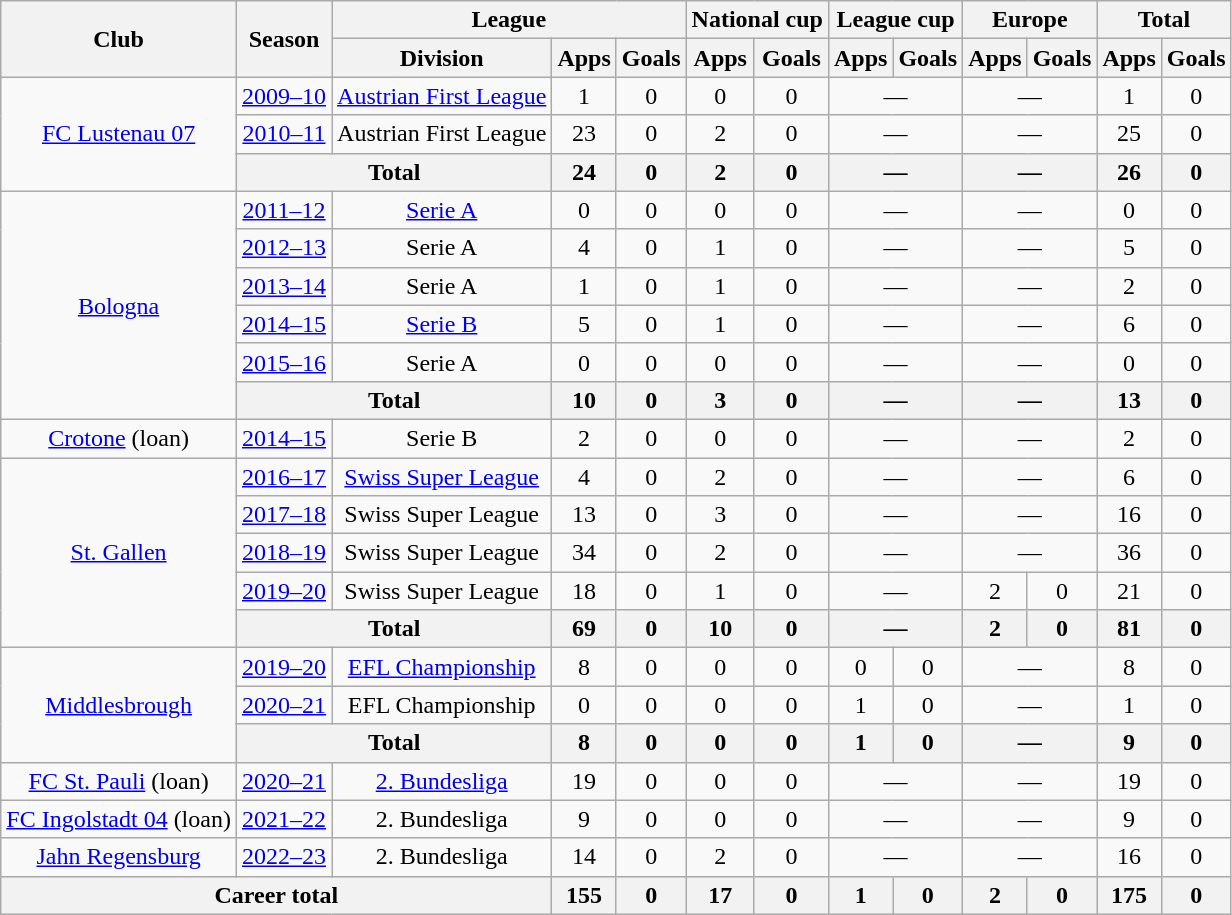<table class="wikitable" style="text-align:center">
<tr>
<th rowspan="2">Club</th>
<th rowspan="2">Season</th>
<th colspan="3">League</th>
<th colspan="2">National cup</th>
<th colspan="2">League cup</th>
<th colspan="2">Europe</th>
<th colspan="2">Total</th>
</tr>
<tr>
<th>Division</th>
<th>Apps</th>
<th>Goals</th>
<th>Apps</th>
<th>Goals</th>
<th>Apps</th>
<th>Goals</th>
<th>Apps</th>
<th>Goals</th>
<th>Apps</th>
<th>Goals</th>
</tr>
<tr>
<td rowspan="3"><a href='#'>FC Lustenau 07</a></td>
<td><a href='#'>2009–10</a></td>
<td><a href='#'>Austrian First League</a></td>
<td>1</td>
<td>0</td>
<td>0</td>
<td>0</td>
<td colspan="2">—</td>
<td colspan="2">—</td>
<td>1</td>
<td>0</td>
</tr>
<tr>
<td><a href='#'>2010–11</a></td>
<td>Austrian First League</td>
<td>23</td>
<td>0</td>
<td>2</td>
<td>0</td>
<td colspan="2">—</td>
<td colspan="2">—</td>
<td>25</td>
<td>0</td>
</tr>
<tr>
<th colspan="2">Total</th>
<th>24</th>
<th>0</th>
<th>2</th>
<th>0</th>
<th colspan="2">—</th>
<th colspan="2">—</th>
<th>26</th>
<th>0</th>
</tr>
<tr>
<td rowspan=6><a href='#'>Bologna</a></td>
<td><a href='#'>2011–12</a></td>
<td><a href='#'>Serie A</a></td>
<td>0</td>
<td>0</td>
<td>0</td>
<td>0</td>
<td colspan="2">—</td>
<td colspan="2">—</td>
<td>0</td>
<td>0</td>
</tr>
<tr>
<td><a href='#'>2012–13</a></td>
<td>Serie A</td>
<td>4</td>
<td>0</td>
<td>1</td>
<td>0</td>
<td colspan="2">—</td>
<td colspan="2">—</td>
<td>5</td>
<td>0</td>
</tr>
<tr>
<td><a href='#'>2013–14</a></td>
<td>Serie A</td>
<td>1</td>
<td>0</td>
<td>1</td>
<td>0</td>
<td colspan="2">—</td>
<td colspan="2">—</td>
<td>2</td>
<td>0</td>
</tr>
<tr>
<td><a href='#'>2014–15</a></td>
<td><a href='#'>Serie B</a></td>
<td>5</td>
<td>0</td>
<td>1</td>
<td>0</td>
<td colspan="2">—</td>
<td colspan="2">—</td>
<td>6</td>
<td>0</td>
</tr>
<tr>
<td><a href='#'>2015–16</a></td>
<td>Serie A</td>
<td>0</td>
<td>0</td>
<td>0</td>
<td>0</td>
<td colspan="2">—</td>
<td colspan="2">—</td>
<td>0</td>
<td>0</td>
</tr>
<tr>
<th colspan="2">Total</th>
<th>10</th>
<th>0</th>
<th>3</th>
<th>0</th>
<th colspan="2">—</th>
<th colspan="2">—</th>
<th>13</th>
<th>0</th>
</tr>
<tr>
<td><a href='#'>Crotone</a> (loan)</td>
<td><a href='#'>2014–15</a></td>
<td>Serie B</td>
<td>2</td>
<td>0</td>
<td>0</td>
<td>0</td>
<td colspan="2">—</td>
<td colspan="2">—</td>
<td>2</td>
<td>0</td>
</tr>
<tr>
<td rowspan=5><a href='#'>St. Gallen</a></td>
<td><a href='#'>2016–17</a></td>
<td><a href='#'>Swiss Super League</a></td>
<td>4</td>
<td>0</td>
<td>2</td>
<td>0</td>
<td colspan="2">—</td>
<td colspan="2">—</td>
<td>6</td>
<td>0</td>
</tr>
<tr>
<td><a href='#'>2017–18</a></td>
<td>Swiss Super League</td>
<td>13</td>
<td>0</td>
<td>3</td>
<td>0</td>
<td colspan="2">—</td>
<td colspan="2">—</td>
<td>16</td>
<td>0</td>
</tr>
<tr>
<td><a href='#'>2018–19</a></td>
<td>Swiss Super League</td>
<td>34</td>
<td>0</td>
<td>2</td>
<td>0</td>
<td colspan="2">—</td>
<td colspan="2">—</td>
<td>36</td>
<td>0</td>
</tr>
<tr>
<td><a href='#'>2019–20</a></td>
<td>Swiss Super League</td>
<td>18</td>
<td>0</td>
<td>1</td>
<td>0</td>
<td colspan="2">—</td>
<td>2</td>
<td>0</td>
<td>21</td>
<td>0</td>
</tr>
<tr>
<th colspan="2">Total</th>
<th>69</th>
<th>0</th>
<th>10</th>
<th>0</th>
<th colspan="2">—</th>
<th>2</th>
<th>0</th>
<th>81</th>
<th>0</th>
</tr>
<tr>
<td rowspan="3"><a href='#'>Middlesbrough</a></td>
<td><a href='#'>2019–20</a></td>
<td><a href='#'>EFL Championship</a></td>
<td>8</td>
<td>0</td>
<td>0</td>
<td>0</td>
<td>0</td>
<td>0</td>
<td colspan="2">—</td>
<td>8</td>
<td>0</td>
</tr>
<tr>
<td><a href='#'>2020–21</a></td>
<td>EFL Championship</td>
<td>0</td>
<td>0</td>
<td>0</td>
<td>0</td>
<td>1</td>
<td>0</td>
<td colspan="2">—</td>
<td>1</td>
<td>0</td>
</tr>
<tr>
<th colspan="2">Total</th>
<th>8</th>
<th>0</th>
<th>0</th>
<th>0</th>
<th>1</th>
<th>0</th>
<th colspan="2">—</th>
<th>9</th>
<th>0</th>
</tr>
<tr>
<td><a href='#'>FC St. Pauli</a> (loan)</td>
<td><a href='#'>2020–21</a></td>
<td><a href='#'>2. Bundesliga</a></td>
<td>19</td>
<td>0</td>
<td>0</td>
<td>0</td>
<td colspan="2">—</td>
<td colspan="2">—</td>
<td>19</td>
<td>0</td>
</tr>
<tr>
<td><a href='#'>FC Ingolstadt 04</a> (loan)</td>
<td><a href='#'>2021–22</a></td>
<td>2. Bundesliga</td>
<td>9</td>
<td>0</td>
<td>0</td>
<td>0</td>
<td colspan="2">—</td>
<td colspan="2">—</td>
<td>9</td>
<td>0</td>
</tr>
<tr>
<td><a href='#'>Jahn Regensburg</a></td>
<td><a href='#'>2022–23</a></td>
<td>2. Bundesliga</td>
<td>14</td>
<td>0</td>
<td>2</td>
<td>0</td>
<td colspan="2">—</td>
<td colspan="2">—</td>
<td>16</td>
<td>0</td>
</tr>
<tr>
<th colspan="3">Career total</th>
<th>155</th>
<th>0</th>
<th>17</th>
<th>0</th>
<th>1</th>
<th>0</th>
<th>2</th>
<th>0</th>
<th>175</th>
<th>0</th>
</tr>
</table>
